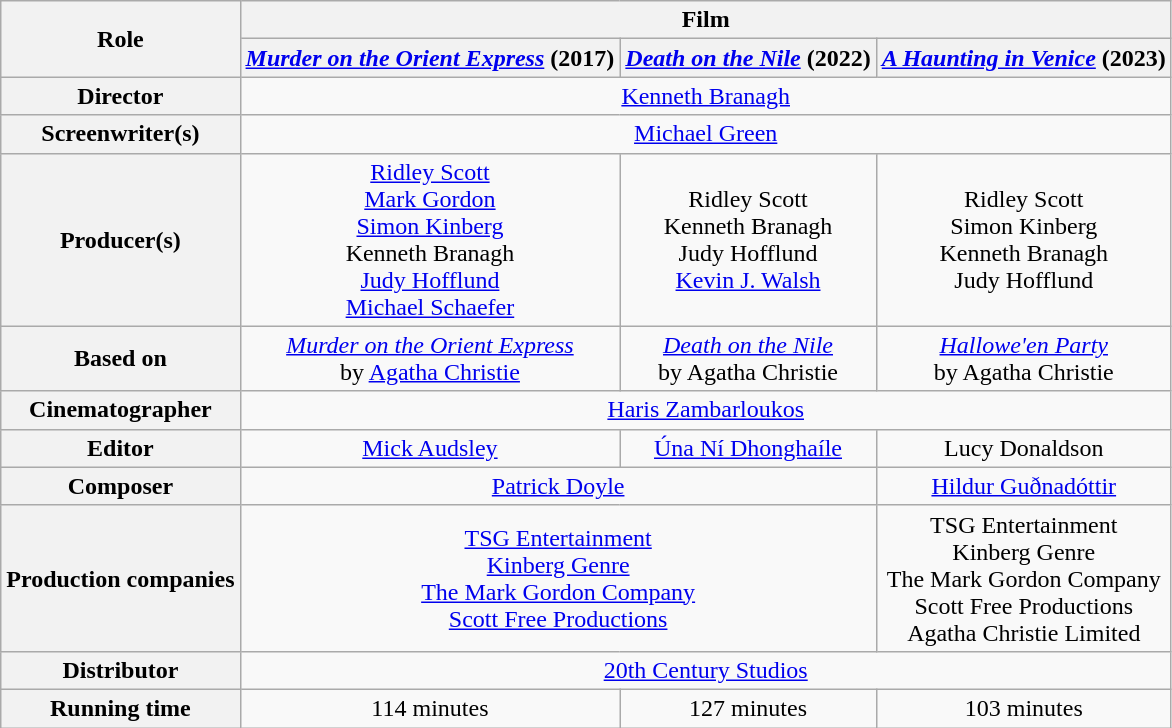<table class="wikitable" style="text-align: center;">
<tr>
<th rowspan="2">Role</th>
<th colspan="3">Film</th>
</tr>
<tr>
<th><em><a href='#'>Murder on the Orient Express</a></em> (2017)</th>
<th><em><a href='#'>Death on the Nile</a></em> (2022)</th>
<th><em><a href='#'>A Haunting in Venice</a></em> (2023)</th>
</tr>
<tr>
<th>Director</th>
<td colspan="3"><a href='#'>Kenneth Branagh</a></td>
</tr>
<tr>
<th>Screenwriter(s)</th>
<td colspan="3"><a href='#'>Michael Green</a></td>
</tr>
<tr>
<th>Producer(s)</th>
<td><a href='#'>Ridley Scott</a><br><a href='#'>Mark Gordon</a><br><a href='#'>Simon Kinberg</a><br>Kenneth Branagh<br><a href='#'>Judy Hofflund</a><br><a href='#'>Michael Schaefer</a></td>
<td>Ridley Scott<br>Kenneth Branagh<br>Judy Hofflund<br><a href='#'>Kevin J. Walsh</a></td>
<td>Ridley Scott<br>Simon Kinberg<br>Kenneth Branagh<br>Judy Hofflund</td>
</tr>
<tr>
<th>Based on</th>
<td><em><a href='#'>Murder on the Orient Express</a></em><br>by <a href='#'>Agatha Christie</a></td>
<td><em><a href='#'>Death on the Nile</a></em><br>by Agatha Christie</td>
<td><em><a href='#'>Hallowe'en Party</a></em><br>by Agatha Christie</td>
</tr>
<tr>
<th>Cinematographer</th>
<td colspan="3"><a href='#'>Haris Zambarloukos</a></td>
</tr>
<tr>
<th>Editor</th>
<td><a href='#'>Mick Audsley</a></td>
<td><a href='#'>Úna Ní Dhonghaíle</a></td>
<td>Lucy Donaldson</td>
</tr>
<tr>
<th>Composer</th>
<td colspan="2"><a href='#'>Patrick Doyle</a></td>
<td><a href='#'>Hildur Guðnadóttir</a></td>
</tr>
<tr>
<th>Production companies</th>
<td colspan="2"><a href='#'>TSG Entertainment</a><br><a href='#'>Kinberg Genre</a><br><a href='#'>The Mark Gordon Company</a><br><a href='#'>Scott Free Productions</a></td>
<td>TSG Entertainment<br>Kinberg Genre<br>The Mark Gordon Company<br>Scott Free Productions<br>Agatha Christie Limited</td>
</tr>
<tr>
<th>Distributor</th>
<td colspan="3"><a href='#'>20th Century Studios</a></td>
</tr>
<tr>
<th>Running time</th>
<td>114 minutes</td>
<td>127 minutes</td>
<td>103 minutes</td>
</tr>
</table>
